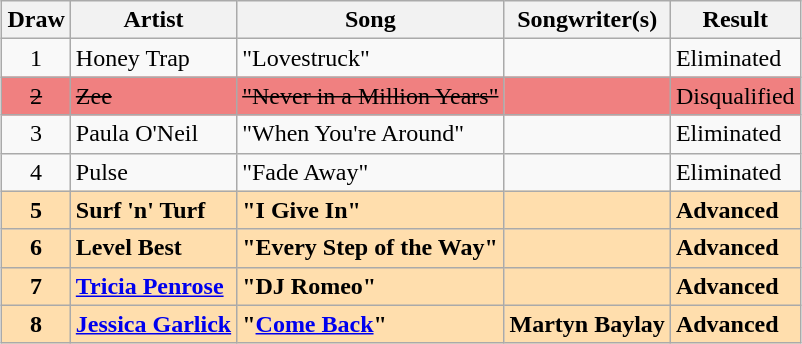<table class="sortable wikitable" style="margin: 1em auto; text-align:center;">
<tr>
<th>Draw</th>
<th>Artist</th>
<th>Song</th>
<th>Songwriter(s)</th>
<th>Result</th>
</tr>
<tr>
<td>1</td>
<td align="left">Honey Trap</td>
<td align="left">"Lovestruck"</td>
<td align="left"></td>
<td align="left">Eliminated</td>
</tr>
<tr bgcolor="#F08080">
<td><s>2</s></td>
<td align="left"><s>Zee</s></td>
<td align="left"><s>"Never in a Million Years"</s></td>
<td align="left"><s></s></td>
<td align="left">Disqualified</td>
</tr>
<tr>
<td>3</td>
<td align="left">Paula O'Neil</td>
<td align="left">"When You're Around"</td>
<td align="left"></td>
<td align="left">Eliminated</td>
</tr>
<tr>
<td>4</td>
<td align="left">Pulse</td>
<td align="left">"Fade Away"</td>
<td align="left"></td>
<td align="left">Eliminated</td>
</tr>
<tr style="font-weight:bold; background:#ffdead;">
<td>5</td>
<td align="left">Surf 'n' Turf</td>
<td align="left">"I Give In"</td>
<td align="left"></td>
<td align="left">Advanced</td>
</tr>
<tr style="font-weight:bold; background:#ffdead;">
<td>6</td>
<td align="left">Level Best</td>
<td align="left">"Every Step of the Way"</td>
<td align="left"></td>
<td align="left">Advanced</td>
</tr>
<tr style="font-weight:bold; background:#ffdead;">
<td>7</td>
<td align="left"><a href='#'>Tricia Penrose</a></td>
<td align="left">"DJ Romeo"</td>
<td align="left"></td>
<td align="left">Advanced</td>
</tr>
<tr style="font-weight:bold; background:#ffdead;">
<td>8</td>
<td align="left"><a href='#'>Jessica Garlick</a></td>
<td align="left">"<a href='#'>Come Back</a>"</td>
<td align="left">Martyn Baylay</td>
<td align="left">Advanced</td>
</tr>
</table>
